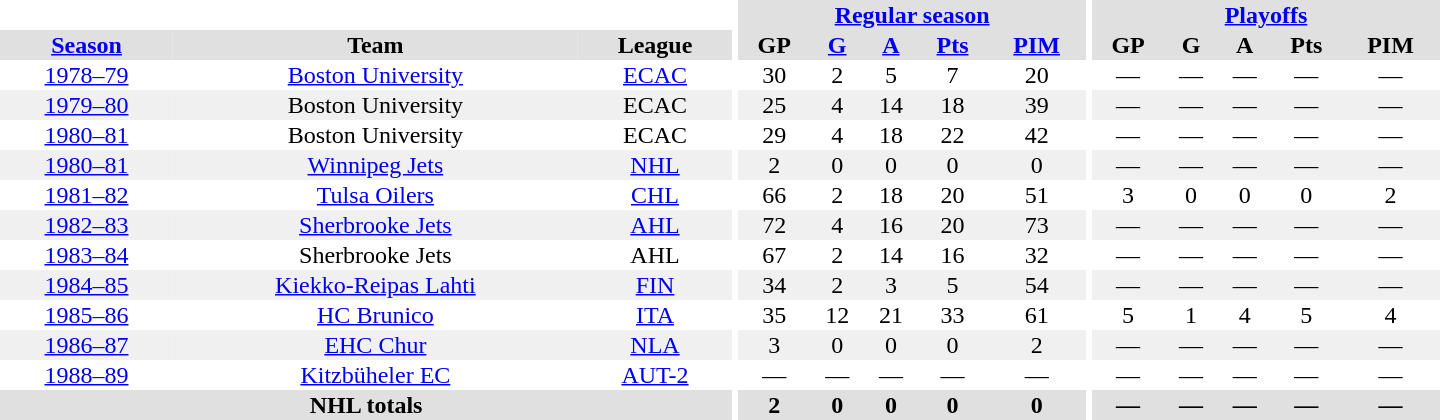<table border="0" cellpadding="1" cellspacing="0" style="text-align:center; width:60em">
<tr bgcolor="#e0e0e0">
<th colspan="3" bgcolor="#ffffff"></th>
<th rowspan="100" bgcolor="#ffffff"></th>
<th colspan="5"><a href='#'>Regular season</a></th>
<th rowspan="100" bgcolor="#ffffff"></th>
<th colspan="5"><a href='#'>Playoffs</a></th>
</tr>
<tr bgcolor="#e0e0e0">
<th><a href='#'>Season</a></th>
<th>Team</th>
<th>League</th>
<th>GP</th>
<th><a href='#'>G</a></th>
<th><a href='#'>A</a></th>
<th><a href='#'>Pts</a></th>
<th><a href='#'>PIM</a></th>
<th>GP</th>
<th>G</th>
<th>A</th>
<th>Pts</th>
<th>PIM</th>
</tr>
<tr>
<td><a href='#'>1978–79</a></td>
<td><a href='#'>Boston University</a></td>
<td><a href='#'>ECAC</a></td>
<td>30</td>
<td>2</td>
<td>5</td>
<td>7</td>
<td>20</td>
<td>—</td>
<td>—</td>
<td>—</td>
<td>—</td>
<td>—</td>
</tr>
<tr bgcolor="#f0f0f0">
<td><a href='#'>1979–80</a></td>
<td>Boston University</td>
<td>ECAC</td>
<td>25</td>
<td>4</td>
<td>14</td>
<td>18</td>
<td>39</td>
<td>—</td>
<td>—</td>
<td>—</td>
<td>—</td>
<td>—</td>
</tr>
<tr>
<td><a href='#'>1980–81</a></td>
<td>Boston University</td>
<td>ECAC</td>
<td>29</td>
<td>4</td>
<td>18</td>
<td>22</td>
<td>42</td>
<td>—</td>
<td>—</td>
<td>—</td>
<td>—</td>
<td>—</td>
</tr>
<tr bgcolor="#f0f0f0">
<td><a href='#'>1980–81</a></td>
<td><a href='#'>Winnipeg Jets</a></td>
<td><a href='#'>NHL</a></td>
<td>2</td>
<td>0</td>
<td>0</td>
<td>0</td>
<td>0</td>
<td>—</td>
<td>—</td>
<td>—</td>
<td>—</td>
<td>—</td>
</tr>
<tr>
<td><a href='#'>1981–82</a></td>
<td><a href='#'>Tulsa Oilers</a></td>
<td><a href='#'>CHL</a></td>
<td>66</td>
<td>2</td>
<td>18</td>
<td>20</td>
<td>51</td>
<td>3</td>
<td>0</td>
<td>0</td>
<td>0</td>
<td>2</td>
</tr>
<tr bgcolor="#f0f0f0">
<td><a href='#'>1982–83</a></td>
<td><a href='#'>Sherbrooke Jets</a></td>
<td><a href='#'>AHL</a></td>
<td>72</td>
<td>4</td>
<td>16</td>
<td>20</td>
<td>73</td>
<td>—</td>
<td>—</td>
<td>—</td>
<td>—</td>
<td>—</td>
</tr>
<tr>
<td><a href='#'>1983–84</a></td>
<td>Sherbrooke Jets</td>
<td>AHL</td>
<td>67</td>
<td>2</td>
<td>14</td>
<td>16</td>
<td>32</td>
<td>—</td>
<td>—</td>
<td>—</td>
<td>—</td>
<td>—</td>
</tr>
<tr bgcolor="#f0f0f0">
<td><a href='#'>1984–85</a></td>
<td><a href='#'>Kiekko-Reipas Lahti</a></td>
<td><a href='#'>FIN</a></td>
<td>34</td>
<td>2</td>
<td>3</td>
<td>5</td>
<td>54</td>
<td>—</td>
<td>—</td>
<td>—</td>
<td>—</td>
<td>—</td>
</tr>
<tr>
<td><a href='#'>1985–86</a></td>
<td><a href='#'>HC Brunico</a></td>
<td><a href='#'>ITA</a></td>
<td>35</td>
<td>12</td>
<td>21</td>
<td>33</td>
<td>61</td>
<td>5</td>
<td>1</td>
<td>4</td>
<td>5</td>
<td>4</td>
</tr>
<tr bgcolor="#f0f0f0">
<td><a href='#'>1986–87</a></td>
<td><a href='#'>EHC Chur</a></td>
<td><a href='#'>NLA</a></td>
<td>3</td>
<td>0</td>
<td>0</td>
<td>0</td>
<td>2</td>
<td>—</td>
<td>—</td>
<td>—</td>
<td>—</td>
<td>—</td>
</tr>
<tr>
<td><a href='#'>1988–89</a></td>
<td><a href='#'>Kitzbüheler EC</a></td>
<td><a href='#'>AUT-2</a></td>
<td>—</td>
<td>—</td>
<td>—</td>
<td>—</td>
<td>—</td>
<td>—</td>
<td>—</td>
<td>—</td>
<td>—</td>
<td>—</td>
</tr>
<tr bgcolor="#e0e0e0">
<th colspan="3">NHL totals</th>
<th>2</th>
<th>0</th>
<th>0</th>
<th>0</th>
<th>0</th>
<th>—</th>
<th>—</th>
<th>—</th>
<th>—</th>
<th>—</th>
</tr>
</table>
